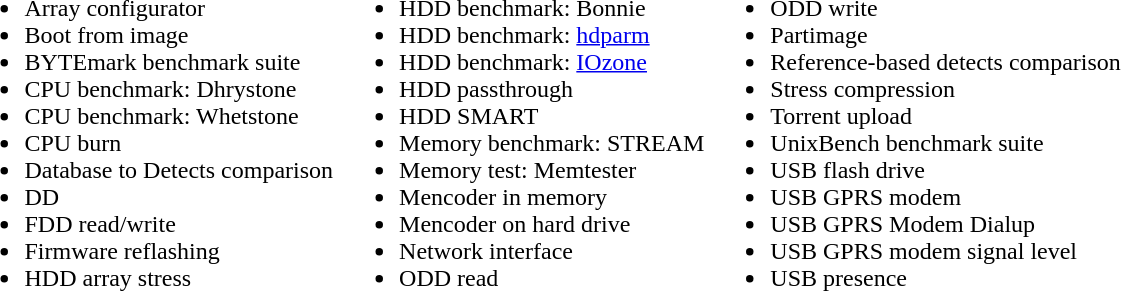<table>
<tr>
<td style="vertical-align: top"><br><ul><li>Array configurator</li><li>Boot from image</li><li>BYTEmark benchmark suite</li><li>CPU benchmark: Dhrystone</li><li>CPU benchmark: Whetstone</li><li>CPU burn</li><li>Database to Detects comparison</li><li>DD</li><li>FDD read/write</li><li>Firmware reflashing</li><li>HDD array stress</li></ul></td>
<td style="vertical-align: top"><br><ul><li>HDD benchmark: Bonnie</li><li>HDD benchmark: <a href='#'>hdparm</a></li><li>HDD benchmark: <a href='#'>IOzone</a></li><li>HDD passthrough</li><li>HDD SMART</li><li>Memory benchmark: STREAM</li><li>Memory test: Memtester</li><li>Mencoder in memory</li><li>Mencoder on hard drive</li><li>Network interface</li><li>ODD read</li></ul></td>
<td style="vertical-align: top"><br><ul><li>ODD write</li><li>Partimage</li><li>Reference-based detects comparison</li><li>Stress compression</li><li>Torrent upload</li><li>UnixBench benchmark suite</li><li>USB flash drive</li><li>USB GPRS modem</li><li>USB GPRS Modem Dialup</li><li>USB GPRS modem signal level</li><li>USB presence</li></ul></td>
</tr>
</table>
